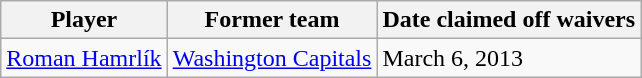<table class="wikitable">
<tr>
<th>Player</th>
<th>Former team</th>
<th>Date claimed off waivers</th>
</tr>
<tr>
<td><a href='#'>Roman Hamrlík</a></td>
<td><a href='#'>Washington Capitals</a></td>
<td>March 6, 2013</td>
</tr>
</table>
